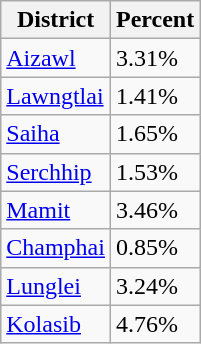<table class="wikitable sortable">
<tr>
<th>District</th>
<th>Percent</th>
</tr>
<tr>
<td><a href='#'>Aizawl</a></td>
<td>3.31%</td>
</tr>
<tr>
<td><a href='#'>Lawngtlai</a></td>
<td>1.41%</td>
</tr>
<tr>
<td><a href='#'>Saiha</a></td>
<td>1.65%</td>
</tr>
<tr>
<td><a href='#'>Serchhip</a></td>
<td>1.53%</td>
</tr>
<tr>
<td><a href='#'>Mamit</a></td>
<td>3.46%</td>
</tr>
<tr>
<td><a href='#'>Champhai</a></td>
<td>0.85%</td>
</tr>
<tr>
<td><a href='#'>Lunglei</a></td>
<td>3.24%</td>
</tr>
<tr>
<td><a href='#'>Kolasib</a></td>
<td>4.76%</td>
</tr>
</table>
